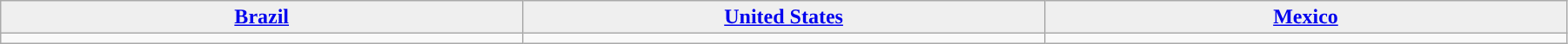<table class="wikitable mw-collapsible mw-collapsed" cellpadding=5 cellspacing=0 style="width:95%;">
<tr align=center>
<td bgcolor="#efefef" width="200"><strong> <a href='#'>Brazil</a></strong></td>
<td bgcolor="#efefef" width="200"><strong> <a href='#'>United States</a></strong></td>
<td bgcolor="#efefef" width="200"><strong> <a href='#'>Mexico</a></strong></td>
</tr>
<tr valign=top>
<td></td>
<td></td>
<td></td>
</tr>
</table>
